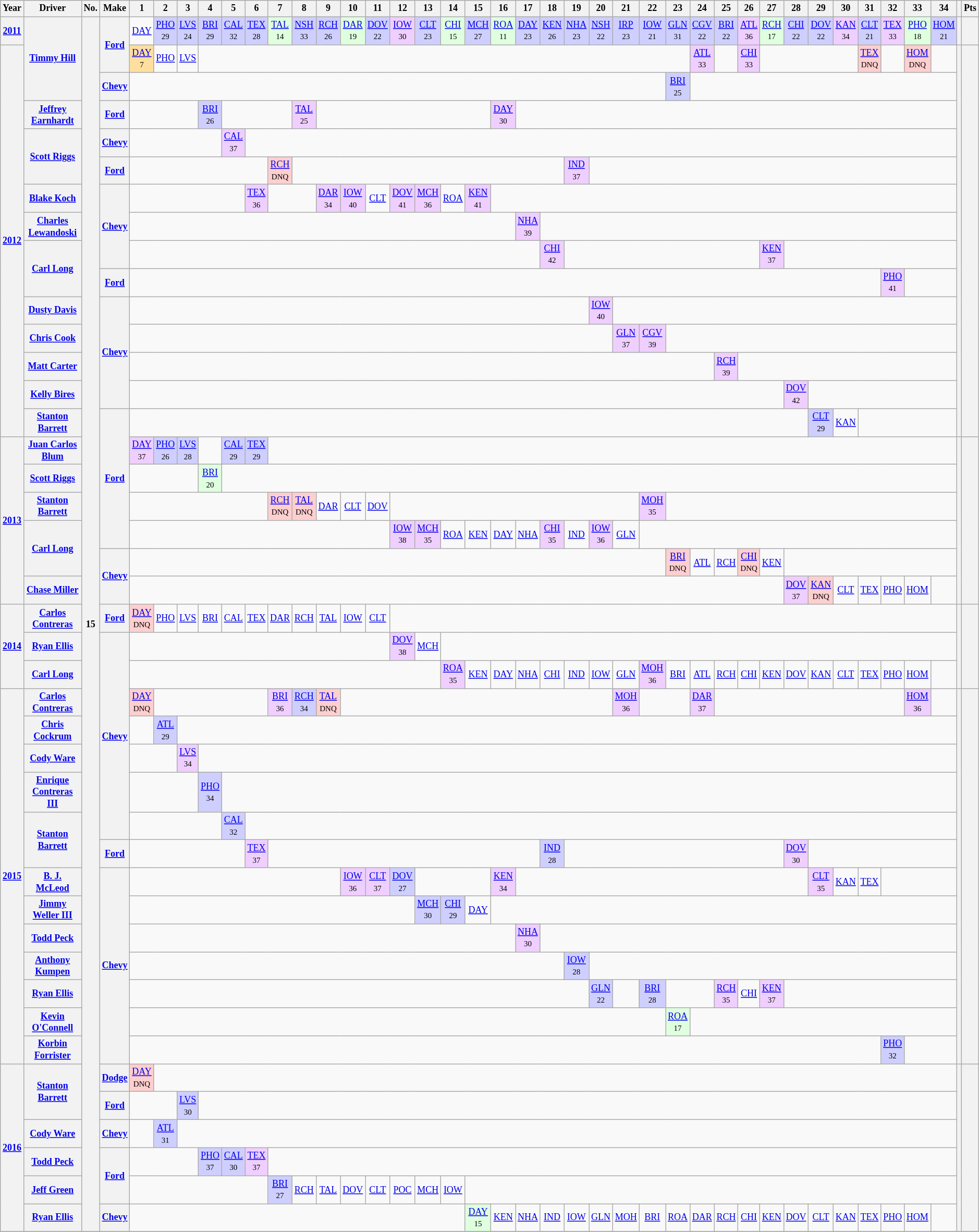<table class="wikitable" style="text-align:center; font-size:75%">
<tr>
<th>Year</th>
<th>Driver</th>
<th>No.</th>
<th>Make</th>
<th>1</th>
<th>2</th>
<th>3</th>
<th>4</th>
<th>5</th>
<th>6</th>
<th>7</th>
<th>8</th>
<th>9</th>
<th>10</th>
<th>11</th>
<th>12</th>
<th>13</th>
<th>14</th>
<th>15</th>
<th>16</th>
<th>17</th>
<th>18</th>
<th>19</th>
<th>20</th>
<th>21</th>
<th>22</th>
<th>23</th>
<th>24</th>
<th>25</th>
<th>26</th>
<th>27</th>
<th>28</th>
<th>29</th>
<th>30</th>
<th>31</th>
<th>32</th>
<th>33</th>
<th>34</th>
<th></th>
<th>Pts</th>
</tr>
<tr>
<th><a href='#'>2011</a></th>
<th rowspan=3><a href='#'>Timmy Hill</a></th>
<th rowspan=43>15</th>
<th rowspan=2><a href='#'>Ford</a></th>
<td><a href='#'>DAY</a></td>
<td style="background:#CFCFFF;"><a href='#'>PHO</a><br><small>29</small></td>
<td style="background:#CFCFFF;"><a href='#'>LVS</a><br><small>24</small></td>
<td style="background:#CFCFFF;"><a href='#'>BRI</a><br><small>29</small></td>
<td style="background:#CFCFFF;"><a href='#'>CAL</a><br><small>32</small></td>
<td style="background:#CFCFFF;"><a href='#'>TEX</a><br><small>28</small></td>
<td style="background:#DFFFDF;"><a href='#'>TAL</a><br><small>14</small></td>
<td style="background:#CFCFFF;"><a href='#'>NSH</a><br><small>33</small></td>
<td style="background:#CFCFFF;"><a href='#'>RCH</a><br><small>26</small></td>
<td style="background:#DFFFDF;"><a href='#'>DAR</a><br><small>19</small></td>
<td style="background:#CFCFFF;"><a href='#'>DOV</a><br><small>22</small></td>
<td style="background:#EFCFFF;"><a href='#'>IOW</a><br><small>30</small></td>
<td style="background:#CFCFFF;"><a href='#'>CLT</a><br><small>23</small></td>
<td style="background:#DFFFDF;"><a href='#'>CHI</a><br><small>15</small></td>
<td style="background:#CFCFFF;"><a href='#'>MCH</a><br><small>27</small></td>
<td style="background:#DFFFDF;"><a href='#'>ROA</a><br><small>11</small></td>
<td style="background:#CFCFFF;"><a href='#'>DAY</a><br><small>23</small></td>
<td style="background:#CFCFFF;"><a href='#'>KEN</a><br><small>26</small></td>
<td style="background:#CFCFFF;"><a href='#'>NHA</a><br><small>23</small></td>
<td style="background:#CFCFFF;"><a href='#'>NSH</a><br><small>22</small></td>
<td style="background:#CFCFFF;"><a href='#'>IRP</a><br><small>23</small></td>
<td style="background:#CFCFFF;"><a href='#'>IOW</a><br><small>21</small></td>
<td style="background:#CFCFFF;"><a href='#'>GLN</a><br><small>31</small></td>
<td style="background:#CFCFFF;"><a href='#'>CGV</a><br><small>22</small></td>
<td style="background:#CFCFFF;"><a href='#'>BRI</a><br><small>22</small></td>
<td style="background:#EFCFFF;"><a href='#'>ATL</a><br><small>36</small></td>
<td style="background:#DFFFDF;"><a href='#'>RCH</a><br><small>17</small></td>
<td style="background:#CFCFFF;"><a href='#'>CHI</a><br><small>22</small></td>
<td style="background:#CFCFFF;"><a href='#'>DOV</a><br><small>22</small></td>
<td style="background:#EFCFFF;"><a href='#'>KAN</a><br><small>34</small></td>
<td style="background:#CFCFFF;"><a href='#'>CLT</a><br><small>21</small></td>
<td style="background:#EFCFFF;"><a href='#'>TEX</a><br><small>33</small></td>
<td style="background:#DFFFDF;"><a href='#'>PHO</a><br><small>18</small></td>
<td style="background:#CFCFFF;"><a href='#'>HOM</a><br><small>21</small></td>
<th></th>
<th></th>
</tr>
<tr>
<th rowspan=14><a href='#'>2012</a></th>
<td style="background:#FFDF9F;"><a href='#'>DAY</a><br><small>7</small></td>
<td><a href='#'>PHO</a></td>
<td><a href='#'>LVS</a></td>
<td colspan=20></td>
<td style="background:#EFCFFF;"><a href='#'>ATL</a><br><small>33</small></td>
<td></td>
<td style="background:#EFCFFF;"><a href='#'>CHI</a><br><small>33</small></td>
<td colspan=4></td>
<td style="background:#FFCFCF;"><a href='#'>TEX</a><br><small>DNQ</small></td>
<td></td>
<td style="background:#FFCFCF;"><a href='#'>HOM</a><br><small>DNQ</small></td>
<td></td>
<th rowspan=14></th>
<th rowspan=14></th>
</tr>
<tr>
<th><a href='#'>Chevy</a></th>
<td colspan=22></td>
<td style="background:#CFCFFF;"><a href='#'>BRI</a><br><small>25</small></td>
<td colspan=11></td>
</tr>
<tr>
<th><a href='#'>Jeffrey Earnhardt</a></th>
<th><a href='#'>Ford</a></th>
<td colspan=3></td>
<td style="background:#CFCFFF;"><a href='#'>BRI</a><br><small>26</small></td>
<td colspan=3></td>
<td style="background:#EFCFFF;"><a href='#'>TAL</a><br><small>25</small></td>
<td colspan=7></td>
<td style="background:#EFCFFF;"><a href='#'>DAY</a><br><small>30</small></td>
<td colspan=18></td>
</tr>
<tr>
<th rowspan=2><a href='#'>Scott Riggs</a></th>
<th><a href='#'>Chevy</a></th>
<td colspan=4></td>
<td style="background:#EFCFFF;"><a href='#'>CAL</a><br><small>37</small></td>
<td colspan=29></td>
</tr>
<tr>
<th><a href='#'>Ford</a></th>
<td colspan=6></td>
<td style="background:#FFCFCF;"><a href='#'>RCH</a><br><small>DNQ</small></td>
<td colspan=11></td>
<td style="background:#EFCFFF;"><a href='#'>IND</a><br><small>37</small></td>
<td colspan=15></td>
</tr>
<tr>
<th><a href='#'>Blake Koch</a></th>
<th rowspan=3><a href='#'>Chevy</a></th>
<td colspan=5></td>
<td style="background:#EFCFFF;"><a href='#'>TEX</a><br><small>36</small></td>
<td colspan=2></td>
<td style="background:#EFCFFF;"><a href='#'>DAR</a><br><small>34</small></td>
<td style="background:#EFCFFF;"><a href='#'>IOW</a><br><small>40</small></td>
<td><a href='#'>CLT</a></td>
<td style="background:#EFCFFF;"><a href='#'>DOV</a><br><small>41</small></td>
<td style="background:#EFCFFF;"><a href='#'>MCH</a><br><small>36</small></td>
<td><a href='#'>ROA</a></td>
<td style="background:#EFCFFF;"><a href='#'>KEN</a><br><small>41</small></td>
<td colspan=19></td>
</tr>
<tr>
<th><a href='#'>Charles Lewandoski</a></th>
<td colspan=16></td>
<td style="background:#EFCFFF;"><a href='#'>NHA</a><br><small>39</small></td>
<td colspan=17></td>
</tr>
<tr>
<th rowspan=2><a href='#'>Carl Long</a></th>
<td colspan=17></td>
<td style="background:#EFCFFF;"><a href='#'>CHI</a><br><small>42</small></td>
<td colspan=8></td>
<td style="background:#EFCFFF;"><a href='#'>KEN</a><br><small>37</small></td>
<td colspan=7></td>
</tr>
<tr>
<th><a href='#'>Ford</a></th>
<td colspan=31></td>
<td style="background:#EFCFFF;"><a href='#'>PHO</a><br><small>41</small></td>
<td colspan=2></td>
</tr>
<tr>
<th><a href='#'>Dusty Davis</a></th>
<th rowspan=4><a href='#'>Chevy</a></th>
<td colspan=19></td>
<td style="background:#EFCFFF;"><a href='#'>IOW</a><br><small>40</small></td>
<td colspan=14></td>
</tr>
<tr>
<th><a href='#'>Chris Cook</a></th>
<td colspan=20></td>
<td style="background:#EFCFFF;"><a href='#'>GLN</a><br><small>37</small></td>
<td style="background:#EFCFFF;"><a href='#'>CGV</a><br><small>39</small></td>
<td colspan=12></td>
</tr>
<tr>
<th><a href='#'>Matt Carter</a></th>
<td colspan=24></td>
<td style="background:#EFCFFF;"><a href='#'>RCH</a><br><small>39</small></td>
<td colspan=9></td>
</tr>
<tr>
<th><a href='#'>Kelly Bires</a></th>
<td colspan=27></td>
<td style="background:#EFCFFF;"><a href='#'>DOV</a><br><small>42</small></td>
<td colspan=6></td>
</tr>
<tr>
<th><a href='#'>Stanton Barrett</a></th>
<th rowspan=5><a href='#'>Ford</a></th>
<td colspan=28></td>
<td style="background:#CFCFFF;"><a href='#'>CLT</a><br><small>29</small></td>
<td><a href='#'>KAN</a></td>
<td colspan=4></td>
</tr>
<tr>
<th rowspan=6><a href='#'>2013</a></th>
<th><a href='#'>Juan Carlos Blum</a></th>
<td style="background:#EFCFFF;"><a href='#'>DAY</a><br><small>37</small></td>
<td style="background:#CFCFFF;"><a href='#'>PHO</a><br><small>26</small></td>
<td style="background:#CFCFFF;"><a href='#'>LVS</a><br><small>28</small></td>
<td></td>
<td style="background:#CFCFFF;"><a href='#'>CAL</a><br><small>29</small></td>
<td style="background:#CFCFFF;"><a href='#'>TEX</a><br><small>29</small></td>
<td colspan=28></td>
<th rowspan=6></th>
<th rowspan=6></th>
</tr>
<tr>
<th><a href='#'>Scott Riggs</a></th>
<td colspan=3></td>
<td style="background:#DFFFDF;"><a href='#'>BRI</a><br><small>20</small></td>
<td colspan=30></td>
</tr>
<tr>
<th><a href='#'>Stanton Barrett</a></th>
<td colspan=6></td>
<td style="background:#FFCFCF;"><a href='#'>RCH</a><br><small>DNQ</small></td>
<td style="background:#FFCFCF;"><a href='#'>TAL</a><br><small>DNQ</small></td>
<td><a href='#'>DAR</a></td>
<td><a href='#'>CLT</a></td>
<td><a href='#'>DOV</a></td>
<td colspan=10></td>
<td style="background:#EFCFFF;"><a href='#'>MOH</a><br><small>35</small></td>
<td colspan=12></td>
</tr>
<tr>
<th rowspan=2><a href='#'>Carl Long</a></th>
<td colspan=11></td>
<td style="background:#EFCFFF;"><a href='#'>IOW</a><br><small>38</small></td>
<td style="background:#EFCFFF;"><a href='#'>MCH</a><br><small>35</small></td>
<td><a href='#'>ROA</a></td>
<td><a href='#'>KEN</a></td>
<td><a href='#'>DAY</a></td>
<td><a href='#'>NHA</a></td>
<td style="background:#EFCFFF;"><a href='#'>CHI</a><br><small>35</small></td>
<td><a href='#'>IND</a></td>
<td style="background:#EFCFFF;"><a href='#'>IOW</a><br><small>36</small></td>
<td><a href='#'>GLN</a></td>
<td colspan=13></td>
</tr>
<tr>
<th rowspan=2><a href='#'>Chevy</a></th>
<td colspan=22></td>
<td style="background:#FFCFCF;"><a href='#'>BRI</a><br><small>DNQ</small></td>
<td><a href='#'>ATL</a></td>
<td><a href='#'>RCH</a></td>
<td style="background:#FFCFCF;"><a href='#'>CHI</a><br><small>DNQ</small></td>
<td><a href='#'>KEN</a></td>
<td colspan=7></td>
</tr>
<tr>
<th><a href='#'>Chase Miller</a></th>
<td colspan=27></td>
<td style="background:#EFCFFF;"><a href='#'>DOV</a><br><small>37</small></td>
<td style="background:#FFCFCF;"><a href='#'>KAN</a><br><small>DNQ</small></td>
<td><a href='#'>CLT</a></td>
<td><a href='#'>TEX</a></td>
<td><a href='#'>PHO</a></td>
<td><a href='#'>HOM</a></td>
<td></td>
</tr>
<tr>
<th rowspan=3><a href='#'>2014</a></th>
<th><a href='#'>Carlos Contreras</a></th>
<th><a href='#'>Ford</a></th>
<td style="background:#FFCFCF;"><a href='#'>DAY</a><br><small>DNQ</small></td>
<td><a href='#'>PHO</a></td>
<td><a href='#'>LVS</a></td>
<td><a href='#'>BRI</a></td>
<td><a href='#'>CAL</a></td>
<td><a href='#'>TEX</a></td>
<td><a href='#'>DAR</a></td>
<td><a href='#'>RCH</a></td>
<td><a href='#'>TAL</a></td>
<td><a href='#'>IOW</a></td>
<td><a href='#'>CLT</a></td>
<td colspan=23></td>
<th rowspan=3></th>
<th rowspan=3></th>
</tr>
<tr>
<th><a href='#'>Ryan Ellis</a></th>
<th rowspan=7><a href='#'>Chevy</a></th>
<td colspan=11></td>
<td style="background:#EFCFFF;"><a href='#'>DOV</a><br><small>38</small></td>
<td><a href='#'>MCH</a></td>
<td colspan=21></td>
</tr>
<tr>
<th><a href='#'>Carl Long</a></th>
<td colspan=13></td>
<td style="background:#EFCFFF;"><a href='#'>ROA</a><br><small>35</small></td>
<td><a href='#'>KEN</a></td>
<td><a href='#'>DAY</a></td>
<td><a href='#'>NHA</a></td>
<td><a href='#'>CHI</a></td>
<td><a href='#'>IND</a></td>
<td><a href='#'>IOW</a></td>
<td><a href='#'>GLN</a></td>
<td style="background:#EFCFFF;"><a href='#'>MOH</a><br><small>36</small></td>
<td><a href='#'>BRI</a></td>
<td><a href='#'>ATL</a></td>
<td><a href='#'>RCH</a></td>
<td><a href='#'>CHI</a></td>
<td><a href='#'>KEN</a></td>
<td><a href='#'>DOV</a></td>
<td><a href='#'>KAN</a></td>
<td><a href='#'>CLT</a></td>
<td><a href='#'>TEX</a></td>
<td><a href='#'>PHO</a></td>
<td><a href='#'>HOM</a></td>
<td></td>
</tr>
<tr>
<th rowspan=13><a href='#'>2015</a></th>
<th><a href='#'>Carlos Contreras</a></th>
<td style="background:#FFCFCF;"><a href='#'>DAY</a><br><small>DNQ</small></td>
<td colspan=5></td>
<td style="background:#EFCFFF;"><a href='#'>BRI</a><br><small>36</small></td>
<td style="background:#CFCFFF;"><a href='#'>RCH</a><br><small>34</small></td>
<td style="background:#FFCFCF;"><a href='#'>TAL</a><br><small>DNQ</small></td>
<td colspan=11></td>
<td style="background:#EFCFFF;"><a href='#'>MOH</a><br><small>36</small></td>
<td colspan=2></td>
<td style="background:#EFCFFF;"><a href='#'>DAR</a><br><small>37</small></td>
<td colspan=8></td>
<td style="background:#EFCFFF;"><a href='#'>HOM</a><br><small>36</small></td>
<td></td>
<th rowspan=13></th>
<th rowspan=13></th>
</tr>
<tr>
<th><a href='#'>Chris Cockrum</a></th>
<td></td>
<td style="background:#CFCFFF;"><a href='#'>ATL</a><br><small>29</small></td>
<td colspan=32></td>
</tr>
<tr>
<th><a href='#'>Cody Ware</a></th>
<td colspan=2></td>
<td style="background:#EFCFFF;"><a href='#'>LVS</a><br><small>34</small></td>
<td colspan=31></td>
</tr>
<tr>
<th><a href='#'>Enrique Contreras III</a></th>
<td colspan=3></td>
<td style="background:#CFCFFF;"><a href='#'>PHO</a><br><small>34</small></td>
<td colspan=30></td>
</tr>
<tr>
<th rowspan=2><a href='#'>Stanton Barrett</a></th>
<td colspan=4></td>
<td style="background:#CFCFFF;"><a href='#'>CAL</a><br><small>32</small></td>
<td colspan=29></td>
</tr>
<tr>
<th><a href='#'>Ford</a></th>
<td colspan=5></td>
<td style="background:#EFCFFF;"><a href='#'>TEX</a><br><small>37</small></td>
<td colspan=11></td>
<td style="background:#CFCFFF;"><a href='#'>IND</a><br><small>28</small></td>
<td colspan=9></td>
<td style="background:#EFCFFF;"><a href='#'>DOV</a><br><small>30</small></td>
<td colspan=6></td>
</tr>
<tr>
<th><a href='#'>B. J. McLeod</a></th>
<th rowspan=7><a href='#'>Chevy</a></th>
<td colspan=9></td>
<td style="background:#EFCFFF;"><a href='#'>IOW</a><br><small>36</small></td>
<td style="background:#EFCFFF;"><a href='#'>CLT</a><br><small>37</small></td>
<td style="background:#CFCFFF;"><a href='#'>DOV</a><br><small>27</small></td>
<td colspan=3></td>
<td style="background:#EFCFFF;"><a href='#'>KEN</a><br><small>34</small></td>
<td colspan=12></td>
<td style="background:#EFCFFF;"><a href='#'>CLT</a><br><small>35</small></td>
<td><a href='#'>KAN</a></td>
<td><a href='#'>TEX</a></td>
<td colspan=3></td>
</tr>
<tr>
<th><a href='#'>Jimmy Weller III</a></th>
<td colspan=12></td>
<td style="background:#CFCFFF;"><a href='#'>MCH</a><br><small>30</small></td>
<td style="background:#CFCFFF;"><a href='#'>CHI</a><br><small>29</small></td>
<td><a href='#'>DAY</a></td>
<td colspan=19></td>
</tr>
<tr>
<th><a href='#'>Todd Peck</a></th>
<td colspan=16></td>
<td style="background:#EFCFFF;"><a href='#'>NHA</a><br><small>30</small></td>
<td colspan=17></td>
</tr>
<tr>
<th><a href='#'>Anthony Kumpen</a></th>
<td colspan=18></td>
<td style="background:#CFCFFF;"><a href='#'>IOW</a><br><small>28</small></td>
<td colspan=15></td>
</tr>
<tr>
<th><a href='#'>Ryan Ellis</a></th>
<td colspan=19></td>
<td style="background:#CFCFFF;"><a href='#'>GLN</a><br><small>22</small></td>
<td></td>
<td style="background:#CFCFFF;"><a href='#'>BRI</a><br><small>28</small></td>
<td colspan=2></td>
<td style="background:#EFCFFF;"><a href='#'>RCH</a><br><small>35</small></td>
<td><a href='#'>CHI</a></td>
<td style="background:#EFCFFF;"><a href='#'>KEN</a><br><small>37</small></td>
<td colspan=7></td>
</tr>
<tr>
<th><a href='#'>Kevin O'Connell</a></th>
<td colspan=22></td>
<td style="background:#DFFFDF;"><a href='#'>ROA</a><br><small>17</small></td>
<td colspan=11></td>
</tr>
<tr>
<th><a href='#'>Korbin Forrister</a></th>
<td colspan=31></td>
<td style="background:#CFCFFF;"><a href='#'>PHO</a><br><small>32</small></td>
<td colspan=2></td>
</tr>
<tr>
<th rowspan=6><a href='#'>2016</a></th>
<th rowspan=2><a href='#'>Stanton Barrett</a></th>
<th><a href='#'>Dodge</a></th>
<td style="background:#FFCFCF;"><a href='#'>DAY</a><br><small>DNQ</small></td>
<td colspan=33></td>
<th rowspan=6></th>
<th rowspan=6></th>
</tr>
<tr>
<th><a href='#'>Ford</a></th>
<td colspan=2></td>
<td style="background:#CFCFFF;"><a href='#'>LVS</a><br><small>30</small></td>
<td colspan=31></td>
</tr>
<tr>
<th><a href='#'>Cody Ware</a></th>
<th><a href='#'>Chevy</a></th>
<td></td>
<td style="background:#CFCFFF;"><a href='#'>ATL</a><br><small>31</small></td>
<td colspan=32></td>
</tr>
<tr>
<th><a href='#'>Todd Peck</a></th>
<th rowspan=2><a href='#'>Ford</a></th>
<td colspan=3></td>
<td style="background:#CFCFFF;"><a href='#'>PHO</a><br><small>37</small></td>
<td style="background:#CFCFFF;"><a href='#'>CAL</a><br><small>30</small></td>
<td style="background:#EFCFFF;"><a href='#'>TEX</a><br><small>37</small></td>
<td colspan=28></td>
</tr>
<tr>
<th><a href='#'>Jeff Green</a></th>
<td colspan=6></td>
<td style="background:#CFCFFF;"><a href='#'>BRI</a><br><small>27</small></td>
<td><a href='#'>RCH</a></td>
<td><a href='#'>TAL</a></td>
<td><a href='#'>DOV</a></td>
<td><a href='#'>CLT</a></td>
<td><a href='#'>POC</a></td>
<td><a href='#'>MCH</a></td>
<td><a href='#'>IOW</a></td>
<td colspan=20></td>
</tr>
<tr>
<th><a href='#'>Ryan Ellis</a></th>
<th><a href='#'>Chevy</a></th>
<td colspan=14></td>
<td style="background:#DFFFDF;"><a href='#'>DAY</a><br><small>15</small></td>
<td><a href='#'>KEN</a></td>
<td><a href='#'>NHA</a></td>
<td><a href='#'>IND</a></td>
<td><a href='#'>IOW</a></td>
<td><a href='#'>GLN</a></td>
<td><a href='#'>MOH</a></td>
<td><a href='#'>BRI</a></td>
<td><a href='#'>ROA</a></td>
<td><a href='#'>DAR</a></td>
<td><a href='#'>RCH</a></td>
<td><a href='#'>CHI</a></td>
<td><a href='#'>KEN</a></td>
<td><a href='#'>DOV</a></td>
<td><a href='#'>CLT</a></td>
<td><a href='#'>KAN</a></td>
<td><a href='#'>TEX</a></td>
<td><a href='#'>PHO</a></td>
<td><a href='#'>HOM</a></td>
<td></td>
</tr>
<tr>
</tr>
</table>
